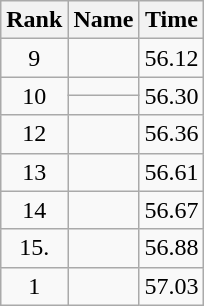<table class="wikitable">
<tr>
<th>Rank</th>
<th>Name</th>
<th>Time</th>
</tr>
<tr>
<td align="center">9</td>
<td></td>
<td align="center">56.12</td>
</tr>
<tr>
<td rowspan=2 align="center">10</td>
<td></td>
<td rowspan=2 align="center">56.30</td>
</tr>
<tr>
<td></td>
</tr>
<tr>
<td align="center">12</td>
<td></td>
<td align="center">56.36</td>
</tr>
<tr>
<td align="center">13</td>
<td></td>
<td align="center">56.61</td>
</tr>
<tr>
<td align="center">14</td>
<td></td>
<td align="center">56.67</td>
</tr>
<tr>
<td align="center">15.</td>
<td></td>
<td align="center">56.88</td>
</tr>
<tr>
<td align="center">1</td>
<td></td>
<td align="center">57.03</td>
</tr>
</table>
